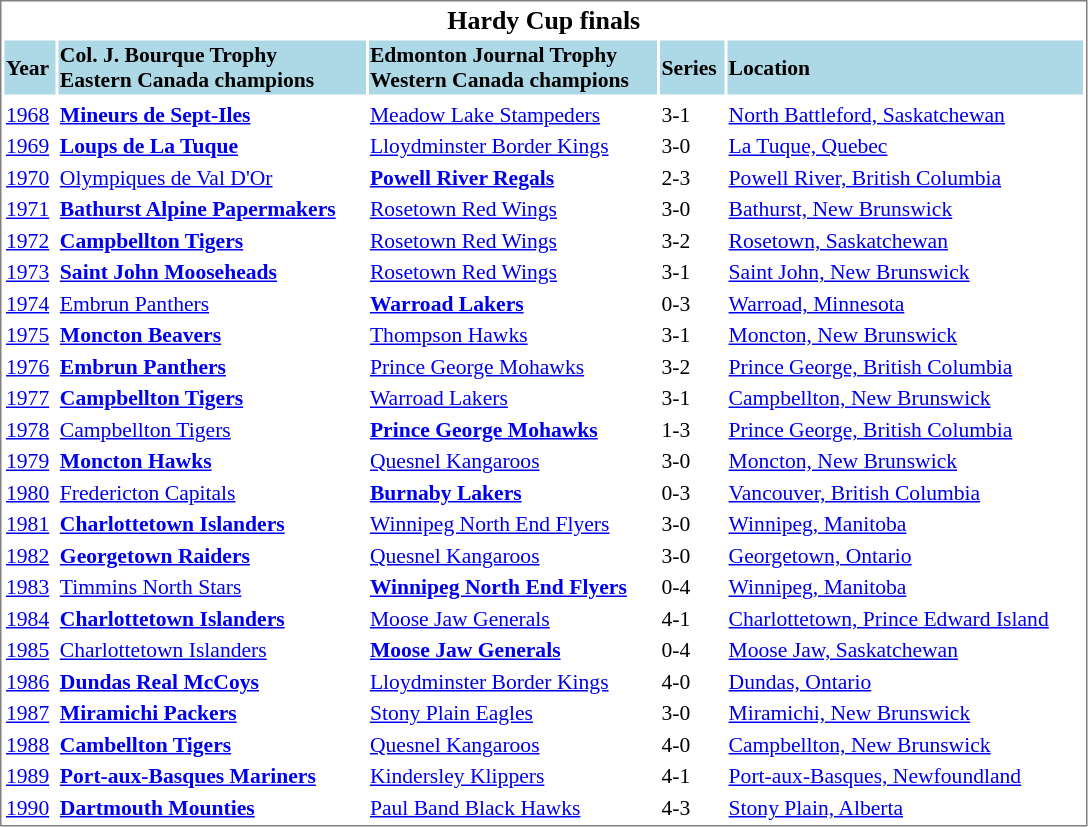<table cellpadding="00">
<tr align="left" style="vertical-align: top">
<td></td>
<td><br><table cellpadding="1" width="725px" style="font-size: 90%; border: 1px solid gray;">
<tr align="center" style="font-size: larger;">
<td colspan=5><strong>Hardy Cup finals</strong></td>
</tr>
<tr style="background:lightblue;">
<td><strong>Year</strong></td>
<td><strong>Col. J. Bourque Trophy<br>Eastern Canada champions</strong></td>
<td><strong>Edmonton Journal Trophy<br>Western Canada champions</strong></td>
<td><strong>Series</strong></td>
<td><strong>Location</strong></td>
</tr>
<tr align="center" style="vertical-align: middle;" style="background:lightblue;">
</tr>
<tr bgcolor=>
<td><a href='#'>1968</a></td>
<td><strong><a href='#'>Mineurs de Sept-Iles</a></strong></td>
<td><a href='#'>Meadow Lake Stampeders</a></td>
<td>3-1</td>
<td><a href='#'>North Battleford, Saskatchewan</a></td>
</tr>
<tr bgcolor=>
<td><a href='#'>1969</a></td>
<td><strong><a href='#'>Loups de La Tuque</a></strong></td>
<td><a href='#'>Lloydminster Border Kings</a></td>
<td>3-0</td>
<td><a href='#'>La Tuque, Quebec</a></td>
</tr>
<tr bgcolor=>
<td><a href='#'>1970</a></td>
<td><a href='#'>Olympiques de Val D'Or</a></td>
<td><strong><a href='#'>Powell River Regals</a></strong></td>
<td>2-3</td>
<td><a href='#'>Powell River, British Columbia</a></td>
</tr>
<tr bgcolor=>
<td><a href='#'>1971</a></td>
<td><strong><a href='#'>Bathurst Alpine Papermakers</a></strong></td>
<td><a href='#'>Rosetown Red Wings</a></td>
<td>3-0</td>
<td><a href='#'>Bathurst, New Brunswick</a></td>
</tr>
<tr bgcolor=>
<td><a href='#'>1972</a></td>
<td><strong><a href='#'>Campbellton Tigers</a></strong></td>
<td><a href='#'>Rosetown Red Wings</a></td>
<td>3-2</td>
<td><a href='#'>Rosetown, Saskatchewan</a></td>
</tr>
<tr bgcolor=>
<td><a href='#'>1973</a></td>
<td><strong><a href='#'>Saint John Mooseheads</a></strong></td>
<td><a href='#'>Rosetown Red Wings</a></td>
<td>3-1</td>
<td><a href='#'>Saint John, New Brunswick</a></td>
</tr>
<tr bgcolor=>
<td><a href='#'>1974</a></td>
<td><a href='#'>Embrun Panthers</a></td>
<td><strong><a href='#'>Warroad Lakers</a></strong></td>
<td>0-3</td>
<td><a href='#'>Warroad, Minnesota</a></td>
</tr>
<tr bgcolor=>
<td><a href='#'>1975</a></td>
<td><strong><a href='#'>Moncton Beavers</a></strong></td>
<td><a href='#'>Thompson Hawks</a></td>
<td>3-1</td>
<td><a href='#'>Moncton, New Brunswick</a></td>
</tr>
<tr bgcolor=>
<td><a href='#'>1976</a></td>
<td><strong><a href='#'>Embrun Panthers</a></strong></td>
<td><a href='#'>Prince George Mohawks</a></td>
<td>3-2</td>
<td><a href='#'>Prince George, British Columbia</a></td>
</tr>
<tr bgcolor=>
<td><a href='#'>1977</a></td>
<td><strong><a href='#'>Campbellton Tigers</a></strong></td>
<td><a href='#'>Warroad Lakers</a></td>
<td>3-1</td>
<td><a href='#'>Campbellton, New Brunswick</a></td>
</tr>
<tr bgcolor=>
<td><a href='#'>1978</a></td>
<td><a href='#'>Campbellton Tigers</a></td>
<td><strong><a href='#'>Prince George Mohawks</a></strong></td>
<td>1-3</td>
<td><a href='#'>Prince George, British Columbia</a></td>
</tr>
<tr bgcolor=>
<td><a href='#'>1979</a></td>
<td><strong><a href='#'>Moncton Hawks</a></strong></td>
<td><a href='#'>Quesnel Kangaroos</a></td>
<td>3-0</td>
<td><a href='#'>Moncton, New Brunswick</a></td>
</tr>
<tr bgcolor=>
<td><a href='#'>1980</a></td>
<td><a href='#'>Fredericton Capitals</a></td>
<td><strong><a href='#'>Burnaby Lakers</a></strong></td>
<td>0-3</td>
<td><a href='#'>Vancouver, British Columbia</a></td>
</tr>
<tr bgcolor=>
<td><a href='#'>1981</a></td>
<td><strong><a href='#'>Charlottetown Islanders</a></strong></td>
<td><a href='#'>Winnipeg North End Flyers</a></td>
<td>3-0</td>
<td><a href='#'>Winnipeg, Manitoba</a></td>
</tr>
<tr bgcolor=>
<td><a href='#'>1982</a></td>
<td><strong><a href='#'>Georgetown Raiders</a></strong></td>
<td><a href='#'>Quesnel Kangaroos</a></td>
<td>3-0</td>
<td><a href='#'>Georgetown, Ontario</a></td>
</tr>
<tr bgcolor=>
<td><a href='#'>1983</a></td>
<td><a href='#'>Timmins North Stars</a></td>
<td><strong><a href='#'>Winnipeg North End Flyers</a></strong></td>
<td>0-4</td>
<td><a href='#'>Winnipeg, Manitoba</a></td>
</tr>
<tr bgcolor=>
<td><a href='#'>1984</a></td>
<td><strong><a href='#'>Charlottetown Islanders</a></strong></td>
<td><a href='#'>Moose Jaw Generals</a></td>
<td>4-1</td>
<td><a href='#'>Charlottetown, Prince Edward Island</a></td>
</tr>
<tr bgcolor=>
<td><a href='#'>1985</a></td>
<td><a href='#'>Charlottetown Islanders</a></td>
<td><strong><a href='#'>Moose Jaw Generals</a></strong></td>
<td>0-4</td>
<td><a href='#'>Moose Jaw, Saskatchewan</a></td>
</tr>
<tr bgcolor=>
<td><a href='#'>1986</a></td>
<td><strong><a href='#'>Dundas Real McCoys</a></strong></td>
<td><a href='#'>Lloydminster Border Kings</a></td>
<td>4-0</td>
<td><a href='#'>Dundas, Ontario</a></td>
</tr>
<tr bgcolor=>
<td><a href='#'>1987</a></td>
<td><strong><a href='#'>Miramichi Packers</a></strong></td>
<td><a href='#'>Stony Plain Eagles</a></td>
<td>3-0</td>
<td><a href='#'>Miramichi, New Brunswick</a></td>
</tr>
<tr bgcolor=>
<td><a href='#'>1988</a></td>
<td><strong><a href='#'>Cambellton Tigers</a></strong></td>
<td><a href='#'>Quesnel Kangaroos</a></td>
<td>4-0</td>
<td><a href='#'>Campbellton, New Brunswick</a></td>
</tr>
<tr bgcolor=>
<td><a href='#'>1989</a></td>
<td><strong><a href='#'>Port-aux-Basques Mariners</a></strong></td>
<td><a href='#'>Kindersley Klippers</a></td>
<td>4-1</td>
<td><a href='#'>Port-aux-Basques, Newfoundland</a></td>
</tr>
<tr bgcolor=>
<td><a href='#'>1990</a></td>
<td><strong><a href='#'>Dartmouth Mounties</a></strong></td>
<td><a href='#'>Paul Band Black Hawks</a></td>
<td>4-3</td>
<td><a href='#'>Stony Plain, Alberta</a></td>
</tr>
</table>
</td>
</tr>
</table>
